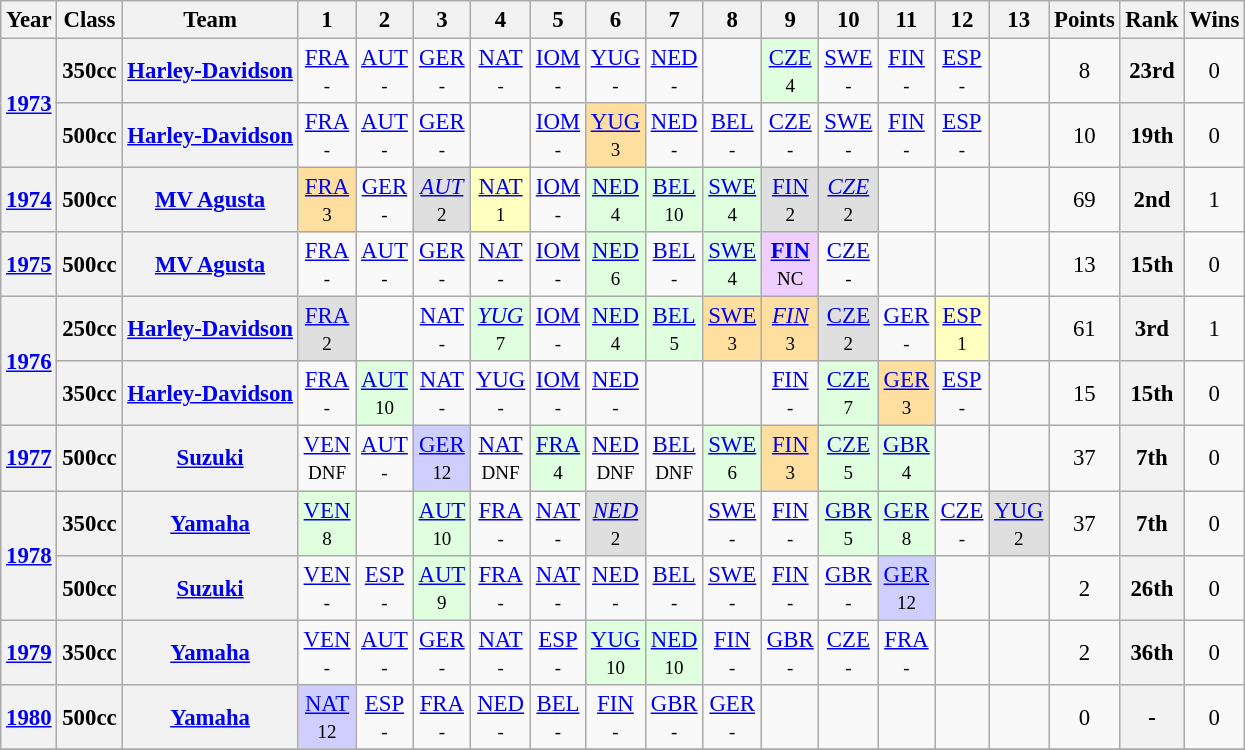<table class="wikitable" style="text-align:center; font-size:95%">
<tr>
<th>Year</th>
<th>Class</th>
<th>Team</th>
<th>1</th>
<th>2</th>
<th>3</th>
<th>4</th>
<th>5</th>
<th>6</th>
<th>7</th>
<th>8</th>
<th>9</th>
<th>10</th>
<th>11</th>
<th>12</th>
<th>13</th>
<th>Points</th>
<th>Rank</th>
<th>Wins</th>
</tr>
<tr>
<th rowspan=2><a href='#'>1973</a></th>
<th>350cc</th>
<th><a href='#'>Harley-Davidson</a></th>
<td><a href='#'>FRA</a><br><small>-</small></td>
<td><a href='#'>AUT</a><br><small>-</small></td>
<td><a href='#'>GER</a><br><small>-</small></td>
<td><a href='#'>NAT</a><br><small>-</small></td>
<td><a href='#'>IOM</a><br><small>-</small></td>
<td><a href='#'>YUG</a><br><small>-</small></td>
<td><a href='#'>NED</a><br><small>-</small></td>
<td></td>
<td style="background:#DFFFDF;"><a href='#'>CZE</a><br><small>4</small></td>
<td><a href='#'>SWE</a><br><small>-</small></td>
<td><a href='#'>FIN</a><br><small>-</small></td>
<td><a href='#'>ESP</a><br><small>-</small></td>
<td></td>
<td>8</td>
<th>23rd</th>
<td>0</td>
</tr>
<tr>
<th>500cc</th>
<th><a href='#'>Harley-Davidson</a></th>
<td><a href='#'>FRA</a><br><small>-</small></td>
<td><a href='#'>AUT</a><br><small>-</small></td>
<td><a href='#'>GER</a><br><small>-</small></td>
<td></td>
<td><a href='#'>IOM</a><br><small>-</small></td>
<td style="background:#FFDF9F;"><a href='#'>YUG</a><br><small>3</small></td>
<td><a href='#'>NED</a><br><small>-</small></td>
<td><a href='#'>BEL</a><br><small>-</small></td>
<td><a href='#'>CZE</a><br><small>-</small></td>
<td><a href='#'>SWE</a><br><small>-</small></td>
<td><a href='#'>FIN</a><br><small>-</small></td>
<td><a href='#'>ESP</a><br><small>-</small></td>
<td></td>
<td>10</td>
<th>19th</th>
<td>0</td>
</tr>
<tr>
<th><a href='#'>1974</a></th>
<th>500cc</th>
<th><a href='#'>MV Agusta</a></th>
<td style="background:#FFDF9F;"><a href='#'>FRA</a><br><small>3</small></td>
<td><a href='#'>GER</a><br><small>-</small></td>
<td style="background:#DFDFDF;"><em><a href='#'>AUT</a></em><br><small>2</small></td>
<td style="background:#FFFFBF;"><a href='#'>NAT</a><br><small>1</small></td>
<td><a href='#'>IOM</a><br><small>-</small></td>
<td style="background:#DFFFDF;"><a href='#'>NED</a><br><small>4</small></td>
<td style="background:#DFFFDF;"><a href='#'>BEL</a><br><small>10</small></td>
<td style="background:#DFFFDF;"><a href='#'>SWE</a><br><small>4</small></td>
<td style="background:#DFDFDF;"><a href='#'>FIN</a><br><small>2</small></td>
<td style="background:#DFDFDF;"><em><a href='#'>CZE</a></em><br><small>2</small></td>
<td></td>
<td></td>
<td></td>
<td>69</td>
<th>2nd</th>
<td>1</td>
</tr>
<tr>
<th><a href='#'>1975</a></th>
<th>500cc</th>
<th><a href='#'>MV Agusta</a></th>
<td><a href='#'>FRA</a><br><small>-</small></td>
<td><a href='#'>AUT</a><br><small>-</small></td>
<td><a href='#'>GER</a><br><small>-</small></td>
<td><a href='#'>NAT</a><br><small>-</small></td>
<td><a href='#'>IOM</a><br><small>-</small></td>
<td style="background:#DFFFDF;"><a href='#'>NED</a><br><small>6</small></td>
<td><a href='#'>BEL</a><br><small>-</small></td>
<td style="background:#DFFFDF;"><a href='#'>SWE</a><br><small>4</small></td>
<td style="background:#EFCFFF;"><strong><a href='#'>FIN</a></strong><br><small>NC</small></td>
<td><a href='#'>CZE</a><br><small>-</small></td>
<td></td>
<td></td>
<td></td>
<td>13</td>
<th>15th</th>
<td>0</td>
</tr>
<tr>
<th rowspan=2><a href='#'>1976</a></th>
<th>250cc</th>
<th><a href='#'>Harley-Davidson</a></th>
<td style="background:#DFDFDF;"><a href='#'>FRA</a><br><small>2</small></td>
<td></td>
<td><a href='#'>NAT</a><br><small>-</small></td>
<td style="background:#DFFFDF;"><em><a href='#'>YUG</a></em><br><small>7</small></td>
<td><a href='#'>IOM</a><br><small>-</small></td>
<td style="background:#DFFFDF;"><a href='#'>NED</a><br><small>4</small></td>
<td style="background:#DFFFDF;"><a href='#'>BEL</a><br><small>5</small></td>
<td style="background:#FFDF9F;"><a href='#'>SWE</a><br><small>3</small></td>
<td style="background:#FFDF9F;"><em><a href='#'>FIN</a></em><br><small>3</small></td>
<td style="background:#DFDFDF;"><a href='#'>CZE</a><br><small>2</small></td>
<td><a href='#'>GER</a><br><small>-</small></td>
<td style="background:#FFFFBF;"><a href='#'>ESP</a><br><small>1</small></td>
<td></td>
<td>61</td>
<th>3rd</th>
<td>1</td>
</tr>
<tr>
<th>350cc</th>
<th><a href='#'>Harley-Davidson</a></th>
<td><a href='#'>FRA</a><br><small>-</small></td>
<td style="background:#DFFFDF;"><a href='#'>AUT</a><br><small>10</small></td>
<td><a href='#'>NAT</a><br><small>-</small></td>
<td><a href='#'>YUG</a><br><small>-</small></td>
<td><a href='#'>IOM</a><br><small>-</small></td>
<td><a href='#'>NED</a><br><small>-</small></td>
<td></td>
<td></td>
<td><a href='#'>FIN</a><br><small>-</small></td>
<td style="background:#DFFFDF;"><a href='#'>CZE</a><br><small>7</small></td>
<td style="background:#FFDF9F;"><a href='#'>GER</a><br><small>3</small></td>
<td><a href='#'>ESP</a><br><small>-</small></td>
<td></td>
<td>15</td>
<th>15th</th>
<td>0</td>
</tr>
<tr>
<th><a href='#'>1977</a></th>
<th>500cc</th>
<th><a href='#'>Suzuki</a></th>
<td><a href='#'>VEN</a><br><small>DNF</small></td>
<td><a href='#'>AUT</a><br><small>-</small></td>
<td style="background:#CFCFFF;"><a href='#'>GER</a><br><small>12</small></td>
<td><a href='#'>NAT</a><br><small>DNF</small></td>
<td style="background:#DFFFDF;"><a href='#'>FRA</a><br><small>4</small></td>
<td><a href='#'>NED</a><br><small>DNF</small></td>
<td><a href='#'>BEL</a><br><small>DNF</small></td>
<td style="background:#DFFFDF;"><a href='#'>SWE</a><br><small>6</small></td>
<td style="background:#FFDF9F;"><a href='#'>FIN</a><br><small>3</small></td>
<td style="background:#DFFFDF;"><a href='#'>CZE</a><br><small>5</small></td>
<td style="background:#DFFFDF;"><a href='#'>GBR</a><br><small>4</small></td>
<td></td>
<td></td>
<td>37</td>
<th>7th</th>
<td>0</td>
</tr>
<tr>
<th rowspan=2><a href='#'>1978</a></th>
<th>350cc</th>
<th><a href='#'>Yamaha</a></th>
<td style="background:#DFFFDF;"><a href='#'>VEN</a><br><small>8</small></td>
<td></td>
<td style="background:#DFFFDF;"><a href='#'>AUT</a><br><small>10</small></td>
<td><a href='#'>FRA</a><br><small>-</small></td>
<td><a href='#'>NAT</a><br><small>-</small></td>
<td style="background:#DFDFDF;"><em><a href='#'>NED</a></em><br><small>2</small></td>
<td></td>
<td><a href='#'>SWE</a><br><small>-</small></td>
<td><a href='#'>FIN</a><br><small>-</small></td>
<td style="background:#DFFFDF;"><a href='#'>GBR</a><br><small>5</small></td>
<td style="background:#DFFFDF;"><a href='#'>GER</a><br><small>8</small></td>
<td><a href='#'>CZE</a><br><small>-</small></td>
<td style="background:#DFDFDF;"><a href='#'>YUG</a><br><small>2</small></td>
<td>37</td>
<th>7th</th>
<td>0</td>
</tr>
<tr>
<th>500cc</th>
<th><a href='#'>Suzuki</a></th>
<td><a href='#'>VEN</a><br><small>-</small></td>
<td><a href='#'>ESP</a><br><small>-</small></td>
<td style="background:#DFFFDF;"><a href='#'>AUT</a><br><small>9</small></td>
<td><a href='#'>FRA</a><br><small>-</small></td>
<td><a href='#'>NAT</a><br><small>-</small></td>
<td><a href='#'>NED</a><br><small>-</small></td>
<td><a href='#'>BEL</a><br><small>-</small></td>
<td><a href='#'>SWE</a><br><small>-</small></td>
<td><a href='#'>FIN</a><br><small>-</small></td>
<td><a href='#'>GBR</a><br><small>-</small></td>
<td style="background:#CFCFFF;"><a href='#'>GER</a><br><small>12</small></td>
<td></td>
<td></td>
<td>2</td>
<th>26th</th>
<td>0</td>
</tr>
<tr>
<th><a href='#'>1979</a></th>
<th>350cc</th>
<th><a href='#'>Yamaha</a></th>
<td><a href='#'>VEN</a><br><small>-</small></td>
<td><a href='#'>AUT</a><br><small>-</small></td>
<td><a href='#'>GER</a><br><small>-</small></td>
<td><a href='#'>NAT</a><br><small>-</small></td>
<td><a href='#'>ESP</a><br><small>-</small></td>
<td style="background:#DFFFDF;"><a href='#'>YUG</a><br><small>10</small></td>
<td style="background:#DFFFDF;"><a href='#'>NED</a><br><small>10</small></td>
<td><a href='#'>FIN</a><br><small>-</small></td>
<td><a href='#'>GBR</a><br><small>-</small></td>
<td><a href='#'>CZE</a><br><small>-</small></td>
<td><a href='#'>FRA</a><br><small>-</small></td>
<td></td>
<td></td>
<td>2</td>
<th>36th</th>
<td>0</td>
</tr>
<tr>
<th><a href='#'>1980</a></th>
<th>500cc</th>
<th><a href='#'>Yamaha</a></th>
<td style="background:#CFCFFF;"><a href='#'>NAT</a><br><small>12</small></td>
<td><a href='#'>ESP</a><br><small>-</small></td>
<td><a href='#'>FRA</a><br><small>-</small></td>
<td><a href='#'>NED</a><br><small>-</small></td>
<td><a href='#'>BEL</a><br><small>-</small></td>
<td><a href='#'>FIN</a><br><small>-</small></td>
<td><a href='#'>GBR</a><br><small>-</small></td>
<td><a href='#'>GER</a><br><small>-</small></td>
<td></td>
<td></td>
<td></td>
<td></td>
<td></td>
<td>0</td>
<th>-</th>
<td>0</td>
</tr>
<tr>
</tr>
</table>
